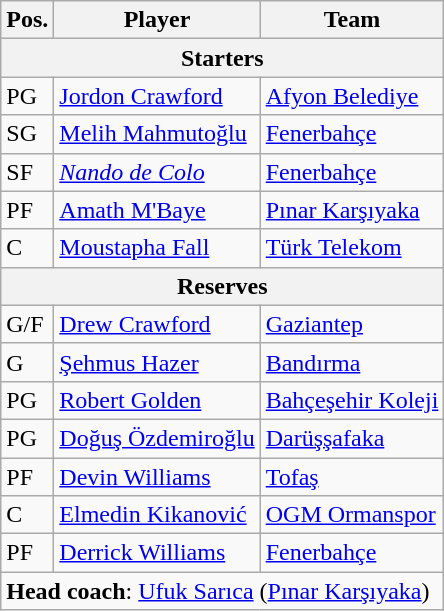<table class="wikitable">
<tr>
<th>Pos.</th>
<th>Player</th>
<th>Team</th>
</tr>
<tr>
<th colspan="3">Starters</th>
</tr>
<tr>
<td>PG</td>
<td> <a href='#'>Jordon Crawford</a></td>
<td><a href='#'>Afyon Belediye</a></td>
</tr>
<tr>
<td>SG</td>
<td> <a href='#'>Melih Mahmutoğlu</a></td>
<td><a href='#'>Fenerbahçe</a></td>
</tr>
<tr>
<td>SF</td>
<td> <em><a href='#'>Nando de Colo</a></em></td>
<td><a href='#'>Fenerbahçe</a></td>
</tr>
<tr>
<td>PF</td>
<td> <a href='#'>Amath M'Baye</a></td>
<td><a href='#'>Pınar Karşıyaka</a></td>
</tr>
<tr>
<td>C</td>
<td> <a href='#'>Moustapha Fall</a></td>
<td><a href='#'>Türk Telekom</a></td>
</tr>
<tr>
<th colspan="3">Reserves</th>
</tr>
<tr>
<td>G/F</td>
<td> <a href='#'>Drew Crawford</a></td>
<td><a href='#'>Gaziantep</a></td>
</tr>
<tr>
<td>G</td>
<td> <a href='#'>Şehmus Hazer</a></td>
<td><a href='#'>Bandırma</a></td>
</tr>
<tr>
<td>PG</td>
<td> <a href='#'>Robert Golden</a></td>
<td><a href='#'>Bahçeşehir Koleji</a></td>
</tr>
<tr>
<td>PG</td>
<td> <a href='#'>Doğuş Özdemiroğlu</a></td>
<td><a href='#'>Darüşşafaka</a></td>
</tr>
<tr>
<td>PF</td>
<td> <a href='#'>Devin Williams</a></td>
<td><a href='#'>Tofaş</a></td>
</tr>
<tr>
<td>C</td>
<td> <a href='#'>Elmedin Kikanović</a></td>
<td><a href='#'>OGM Ormanspor</a></td>
</tr>
<tr>
<td>PF</td>
<td> <a href='#'>Derrick Williams</a></td>
<td><a href='#'>Fenerbahçe</a></td>
</tr>
<tr>
<td colspan="3"><strong>Head coach</strong>: <a href='#'>Ufuk Sarıca</a> (<a href='#'>Pınar Karşıyaka</a>)</td>
</tr>
</table>
